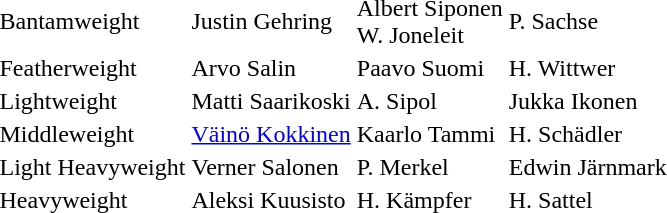<table>
<tr>
<td>Bantamweight</td>
<td> Justin Gehring</td>
<td> Albert Siponen <br>  W. Joneleit</td>
<td> P. Sachse</td>
</tr>
<tr>
<td>Featherweight</td>
<td> Arvo Salin</td>
<td> Paavo Suomi</td>
<td> H. Wittwer</td>
</tr>
<tr>
<td>Lightweight</td>
<td> Matti Saarikoski</td>
<td> A. Sipol</td>
<td> Jukka Ikonen</td>
</tr>
<tr>
<td>Middleweight</td>
<td> <a href='#'>Väinö Kokkinen</a></td>
<td> Kaarlo Tammi</td>
<td> H. Schädler</td>
</tr>
<tr>
<td>Light Heavyweight</td>
<td> Verner Salonen</td>
<td> P. Merkel</td>
<td> Edwin Järnmark</td>
</tr>
<tr>
<td>Heavyweight</td>
<td> Aleksi Kuusisto</td>
<td> H. Kämpfer</td>
<td> H. Sattel</td>
</tr>
</table>
